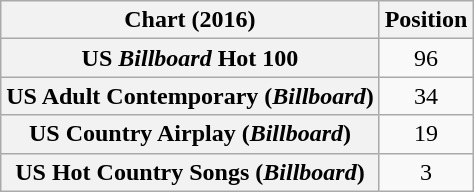<table class="wikitable plainrowheaders sortable">
<tr>
<th>Chart (2016)</th>
<th>Position</th>
</tr>
<tr>
<th scope="row">US <em>Billboard</em> Hot 100</th>
<td style="text-align:center;">96</td>
</tr>
<tr>
<th scope="row">US Adult Contemporary (<em>Billboard</em>)</th>
<td style="text-align:center;">34</td>
</tr>
<tr>
<th scope="row">US Country Airplay (<em>Billboard</em>)</th>
<td style="text-align:center;">19</td>
</tr>
<tr>
<th scope="row">US Hot Country Songs (<em>Billboard</em>)</th>
<td style="text-align:center;">3</td>
</tr>
</table>
